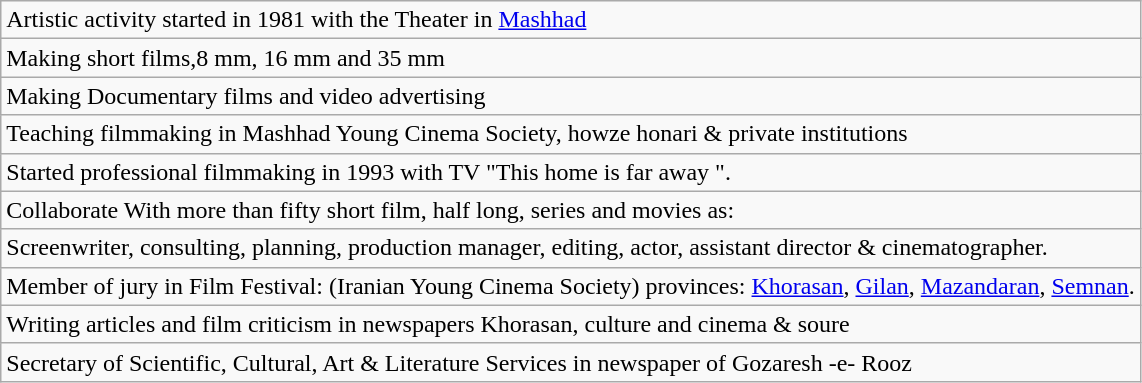<table class="wikitable">
<tr>
<td>Artistic activity started in 1981 with the Theater in <a href='#'>Mashhad</a></td>
</tr>
<tr>
<td>Making short films,8 mm, 16 mm and 35 mm</td>
</tr>
<tr>
<td>Making Documentary films and video advertising</td>
</tr>
<tr>
<td>Teaching filmmaking in Mashhad Young Cinema Society, howze honari & private institutions</td>
</tr>
<tr>
<td>Started professional filmmaking in 1993 with TV "This home is far away ".</td>
</tr>
<tr>
<td>Collaborate With more than fifty short film, half long, series and movies as:</td>
</tr>
<tr>
<td>Screenwriter, consulting, planning, production manager, editing, actor, assistant director & cinematographer.</td>
</tr>
<tr>
<td>Member of jury in Film Festival: (Iranian Young Cinema Society) provinces: <a href='#'>Khorasan</a>, <a href='#'>Gilan</a>, <a href='#'>Mazandaran</a>, <a href='#'>Semnan</a>.</td>
</tr>
<tr>
<td>Writing articles and film criticism in newspapers Khorasan, culture and cinema & soure</td>
</tr>
<tr>
<td>Secretary of Scientific, Cultural, Art & Literature Services in newspaper of Gozaresh -e-  Rooz</td>
</tr>
</table>
